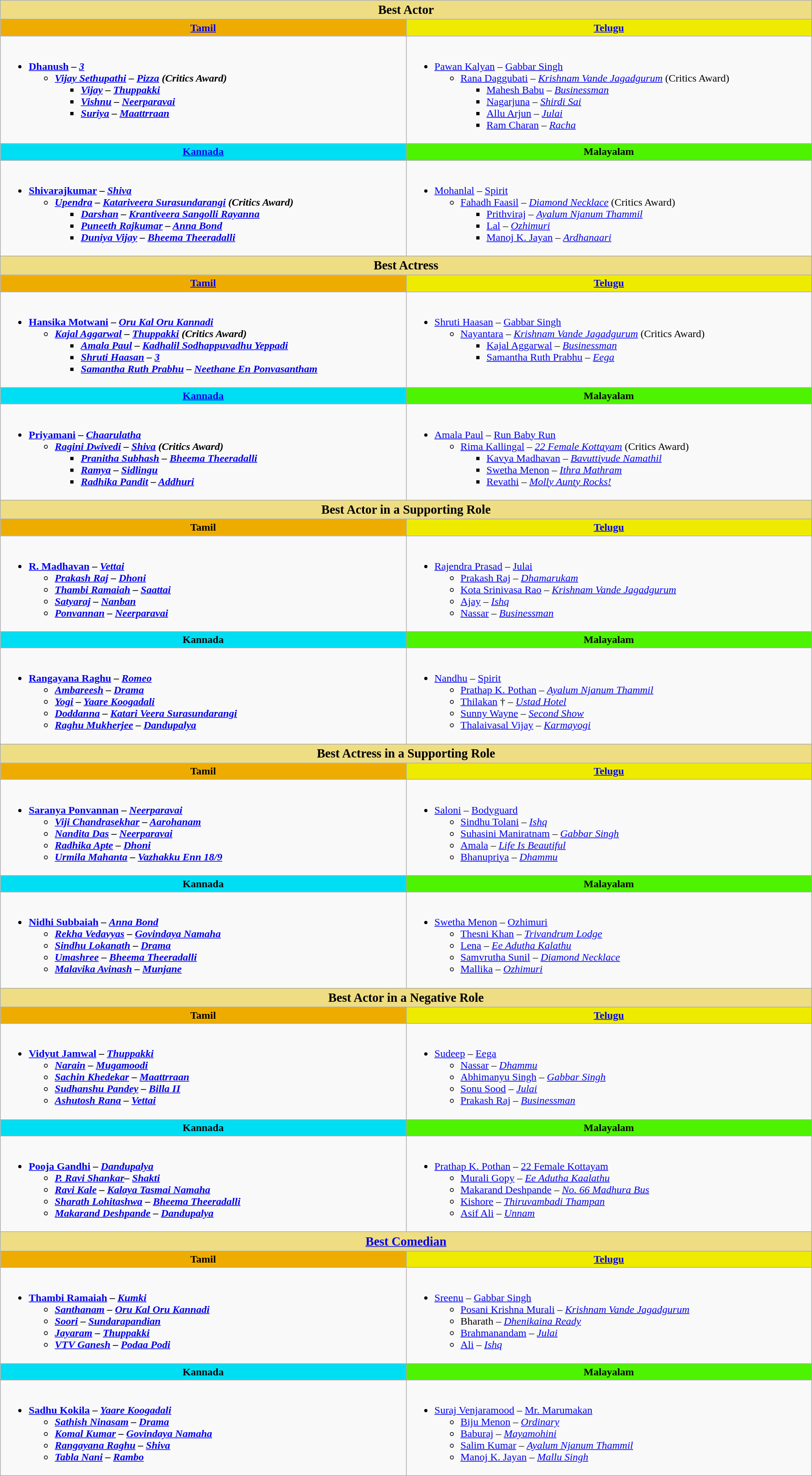<table class="wikitable" |>
<tr>
<th colspan="2" ! style="background:#eedd82; width:3000px; text-align:center;"><big><strong>Best Actor</strong></big></th>
</tr>
<tr>
<th ! style="background:#efac00; width:50%; text-align:center;"><a href='#'>Tamil</a></th>
<th ! style="background:#efeb00; width:50%; text-align:center;"><a href='#'>Telugu</a></th>
</tr>
<tr>
<td valign="top"><br><ul><li><strong><a href='#'>Dhanush</a> – <em><a href='#'>3</a><strong><em><ul><li><a href='#'>Vijay Sethupathi</a> – </em><a href='#'>Pizza</a><em> (Critics Award)<ul><li><a href='#'>Vijay</a> – </em><a href='#'>Thuppakki</a><em></li><li><a href='#'>Vishnu</a> – </em><a href='#'>Neerparavai</a><em></li><li><a href='#'>Suriya</a> – </em><a href='#'>Maattrraan</a><em></li></ul></li></ul></li></ul></td>
<td valign="top"><br><ul><li></strong><a href='#'>Pawan Kalyan</a> – </em><a href='#'>Gabbar Singh</a></em></strong><ul><li><a href='#'>Rana Daggubati</a> – <em><a href='#'>Krishnam Vande Jagadgurum</a></em> (Critics Award)<ul><li><a href='#'>Mahesh Babu</a> – <em><a href='#'>Businessman</a></em></li><li><a href='#'>Nagarjuna</a> – <em><a href='#'>Shirdi Sai</a></em></li><li><a href='#'>Allu Arjun</a> – <em><a href='#'>Julai</a></em></li><li><a href='#'>Ram Charan</a> – <em><a href='#'>Racha</a></em></li></ul></li></ul></li></ul></td>
</tr>
<tr>
<th ! style="background:#00def3; text-align:center;"><a href='#'>Kannada</a></th>
<th ! style="background:#4df300; text-align:center;">Malayalam</th>
</tr>
<tr>
<td><br><ul><li><strong><a href='#'>Shivarajkumar</a> – <em><a href='#'>Shiva</a><strong><em><ul><li><a href='#'>Upendra</a> – </em><a href='#'>Katariveera Surasundarangi</a><em> (Critics Award)<ul><li><a href='#'>Darshan</a> – </em><a href='#'>Krantiveera Sangolli Rayanna</a><em></li><li><a href='#'>Puneeth Rajkumar</a> – </em><a href='#'>Anna Bond</a><em></li><li><a href='#'>Duniya Vijay</a> – </em><a href='#'>Bheema Theeradalli</a><em></li></ul></li></ul></li></ul></td>
<td><br><ul><li></strong><a href='#'>Mohanlal</a> – </em><a href='#'>Spirit</a></em></strong><ul><li><a href='#'>Fahadh Faasil</a> – <em><a href='#'>Diamond Necklace</a></em> (Critics Award)<ul><li><a href='#'>Prithviraj</a> – <em><a href='#'>Ayalum Njanum Thammil</a></em></li><li><a href='#'>Lal</a> – <em><a href='#'>Ozhimuri</a></em></li><li><a href='#'>Manoj K. Jayan</a> – <em><a href='#'>Ardhanaari</a></em></li></ul></li></ul></li></ul></td>
</tr>
<tr>
<th colspan="2" ! style="background:#eedd82; text-align:center;"><big><strong>Best Actress</strong></big></th>
</tr>
<tr>
<th ! style="background:#efac00; text-align:center;"><a href='#'>Tamil</a></th>
<th ! style="background:#efeb00; text-align:center;"><a href='#'>Telugu</a></th>
</tr>
<tr>
<td valign="top"><br><ul><li><strong><a href='#'>Hansika Motwani</a> – <em><a href='#'>Oru Kal Oru Kannadi</a><strong><em><ul><li><a href='#'>Kajal Aggarwal</a> – </em><a href='#'>Thuppakki</a><em> (Critics Award)<ul><li><a href='#'>Amala Paul</a> – </em><a href='#'>Kadhalil Sodhappuvadhu Yeppadi</a><em></li><li><a href='#'>Shruti Haasan</a> – </em><a href='#'>3</a><em></li><li><a href='#'>Samantha Ruth Prabhu</a> – </em><a href='#'>Neethane En Ponvasantham</a><em></li></ul></li></ul></li></ul></td>
<td valign="top"><br><ul><li></strong><a href='#'>Shruti Haasan</a> – </em><a href='#'>Gabbar Singh</a></em></strong><ul><li><a href='#'>Nayantara</a> – <em><a href='#'>Krishnam Vande Jagadgurum</a></em> (Critics Award)<ul><li><a href='#'>Kajal Aggarwal</a> – <em><a href='#'>Businessman</a></em></li><li><a href='#'>Samantha Ruth Prabhu</a> – <em><a href='#'>Eega</a></em></li></ul></li></ul></li></ul></td>
</tr>
<tr>
<th ! style="background:#00def3; text-align:center;"><a href='#'>Kannada</a></th>
<th ! style="background:#4df300; text-align:center;">Malayalam</th>
</tr>
<tr>
<td><br><ul><li><strong><a href='#'>Priyamani</a> – <em><a href='#'>Chaarulatha</a><strong><em><ul><li><a href='#'>Ragini Dwivedi</a> – </em><a href='#'>Shiva</a><em> (Critics Award)<ul><li><a href='#'>Pranitha Subhash</a> – </em><a href='#'>Bheema Theeradalli</a><em></li><li><a href='#'>Ramya</a> – </em><a href='#'>Sidlingu</a><em></li><li><a href='#'>Radhika Pandit</a> – </em><a href='#'>Addhuri</a><em></li></ul></li></ul></li></ul></td>
<td><br><ul><li></strong><a href='#'>Amala Paul</a> – </em><a href='#'>Run Baby Run</a></em></strong><ul><li><a href='#'>Rima Kallingal</a> – <em><a href='#'>22 Female Kottayam</a></em> (Critics Award)<ul><li><a href='#'>Kavya Madhavan</a> – <em><a href='#'>Bavuttiyude Namathil</a></em></li><li><a href='#'>Swetha Menon</a> – <em><a href='#'>Ithra Mathram</a></em></li><li><a href='#'>Revathi</a> – <em><a href='#'>Molly Aunty Rocks!</a></em></li></ul></li></ul></li></ul></td>
</tr>
<tr>
<th colspan="2" ! style="background:#eedd82; text-align:center;"><big><strong>Best Actor in a Supporting Role</strong></big></th>
</tr>
<tr>
<th ! style="background:#efac00; text-align:center;">Tamil</th>
<th ! style="background:#efeb00; text-align:center;"><a href='#'>Telugu</a></th>
</tr>
<tr>
<td valign="top"><br><ul><li><strong><a href='#'>R. Madhavan</a> – <em><a href='#'>Vettai</a><strong><em><ul><li><a href='#'>Prakash Raj</a> – </em><a href='#'>Dhoni</a><em></li><li><a href='#'>Thambi Ramaiah</a> – </em><a href='#'>Saattai</a><em></li><li><a href='#'>Satyaraj</a> – </em><a href='#'>Nanban</a><em></li><li><a href='#'>Ponvannan</a> – </em><a href='#'>Neerparavai</a><em></li></ul></li></ul></td>
<td valign="top"><br><ul><li></strong><a href='#'>Rajendra Prasad</a> – </em><a href='#'>Julai</a></em></strong><ul><li><a href='#'>Prakash Raj</a> – <em><a href='#'>Dhamarukam</a></em></li><li><a href='#'>Kota Srinivasa Rao</a> – <em><a href='#'>Krishnam Vande Jagadgurum</a></em></li><li><a href='#'>Ajay</a> – <em><a href='#'>Ishq</a></em></li><li><a href='#'>Nassar</a> – <em><a href='#'>Businessman</a></em></li></ul></li></ul></td>
</tr>
<tr>
<th ! style="background:#00def3; text-align:center;">Kannada</th>
<th ! style="background:#4df300; text-align:center;">Malayalam</th>
</tr>
<tr>
<td><br><ul><li><strong><a href='#'>Rangayana Raghu</a> – <em><a href='#'>Romeo</a><strong><em><ul><li><a href='#'>Ambareesh</a> – </em><a href='#'>Drama</a><em></li><li><a href='#'>Yogi</a> – </em><a href='#'>Yaare Koogadali</a><em></li><li><a href='#'>Doddanna</a> – </em><a href='#'>Katari Veera Surasundarangi</a><em></li><li><a href='#'>Raghu Mukherjee</a> – </em><a href='#'>Dandupalya</a><em></li></ul></li></ul></td>
<td><br><ul><li></strong><a href='#'>Nandhu</a> – </em><a href='#'>Spirit</a></em></strong><ul><li><a href='#'>Prathap K. Pothan</a> – <em><a href='#'>Ayalum Njanum Thammil</a></em></li><li><a href='#'>Thilakan</a> † – <em><a href='#'>Ustad Hotel</a></em></li><li><a href='#'>Sunny Wayne</a> – <em><a href='#'>Second Show</a></em></li><li><a href='#'>Thalaivasal Vijay</a> – <em><a href='#'>Karmayogi</a></em></li></ul></li></ul></td>
</tr>
<tr>
<th colspan="2" ! style="background:#eedd82; text-align:center;"><big><strong>Best Actress in a Supporting Role</strong></big></th>
</tr>
<tr>
<th ! style="background:#efac00; text-align:center;">Tamil</th>
<th ! style="background:#efeb00; text-align:center;"><a href='#'>Telugu</a></th>
</tr>
<tr>
<td valign="top"><br><ul><li><strong><a href='#'>Saranya Ponvannan</a> – <em><a href='#'>Neerparavai</a><strong><em><ul><li><a href='#'>Viji Chandrasekhar</a> – </em><a href='#'>Aarohanam</a><em></li><li><a href='#'>Nandita Das</a> – </em><a href='#'>Neerparavai</a><em></li><li><a href='#'>Radhika Apte</a> – </em><a href='#'>Dhoni</a><em></li><li><a href='#'>Urmila Mahanta</a> – </em><a href='#'>Vazhakku Enn 18/9</a><em></li></ul></li></ul></td>
<td valign="top"><br><ul><li></strong><a href='#'>Saloni</a> – </em><a href='#'>Bodyguard</a></em></strong><ul><li><a href='#'>Sindhu Tolani</a> – <em><a href='#'>Ishq</a></em></li><li><a href='#'>Suhasini Maniratnam</a> – <em><a href='#'>Gabbar Singh</a></em></li><li><a href='#'>Amala</a> – <em><a href='#'>Life Is Beautiful</a></em></li><li><a href='#'>Bhanupriya</a> – <em><a href='#'>Dhammu</a></em></li></ul></li></ul></td>
</tr>
<tr>
<th ! style="background:#00def3; text-align:center;">Kannada</th>
<th ! style="background:#4df300; text-align:center;">Malayalam</th>
</tr>
<tr>
<td><br><ul><li><strong><a href='#'>Nidhi Subbaiah</a> – <em><a href='#'>Anna Bond</a><strong><em><ul><li><a href='#'>Rekha Vedavyas</a> – </em><a href='#'>Govindaya Namaha</a><em></li><li><a href='#'>Sindhu Lokanath</a> – </em><a href='#'>Drama</a><em></li><li><a href='#'>Umashree</a> – </em><a href='#'>Bheema Theeradalli</a><em></li><li><a href='#'>Malavika Avinash</a> – </em><a href='#'>Munjane</a><em></li></ul></li></ul></td>
<td><br><ul><li></strong><a href='#'>Swetha Menon</a> – </em><a href='#'>Ozhimuri</a></em></strong><ul><li><a href='#'>Thesni Khan</a> – <em><a href='#'>Trivandrum Lodge</a></em></li><li><a href='#'>Lena</a> – <em><a href='#'>Ee Adutha Kalathu</a></em></li><li><a href='#'>Samvrutha Sunil</a> – <em><a href='#'>Diamond Necklace</a></em></li><li><a href='#'>Mallika</a> – <em><a href='#'>Ozhimuri</a></em></li></ul></li></ul></td>
</tr>
<tr>
<th colspan="2" ! style="background:#eedd82; text-align:center;"><big><strong>Best Actor in a Negative Role</strong></big></th>
</tr>
<tr>
<th ! style="background:#efac00; text-align:center;">Tamil</th>
<th ! style="background:#efeb00; text-align:center;"><a href='#'>Telugu</a></th>
</tr>
<tr>
<td valign="top"><br><ul><li><strong><a href='#'>Vidyut Jamwal</a> – <em><a href='#'>Thuppakki</a><strong><em><ul><li><a href='#'>Narain</a> – </em><a href='#'>Mugamoodi</a><em></li><li><a href='#'>Sachin Khedekar</a> – </em><a href='#'>Maattrraan</a><em></li><li><a href='#'>Sudhanshu Pandey</a> – </em><a href='#'>Billa II</a><em></li><li><a href='#'>Ashutosh Rana</a> – </em><a href='#'>Vettai</a><em></li></ul></li></ul></td>
<td valign="top"><br><ul><li></strong><a href='#'>Sudeep</a> – </em><a href='#'>Eega</a></em></strong><ul><li><a href='#'>Nassar</a> – <em><a href='#'>Dhammu</a></em></li><li><a href='#'>Abhimanyu Singh</a> – <em><a href='#'>Gabbar Singh</a></em></li><li><a href='#'>Sonu Sood</a> – <em><a href='#'>Julai</a></em></li><li><a href='#'>Prakash Raj</a> – <em><a href='#'>Businessman</a></em></li></ul></li></ul></td>
</tr>
<tr>
<th ! style="background:#00def3; text-align:center;">Kannada</th>
<th ! style="background:#4df300; text-align:center;">Malayalam</th>
</tr>
<tr>
<td><br><ul><li><strong><a href='#'>Pooja Gandhi</a> – <em><a href='#'>Dandupalya</a><strong><em><ul><li><a href='#'>P. Ravi Shankar</a>– </em><a href='#'>Shakti</a><em></li><li><a href='#'>Ravi Kale</a> – </em><a href='#'>Kalaya Tasmai Namaha</a><em></li><li><a href='#'>Sharath Lohitashwa</a> – </em><a href='#'>Bheema Theeradalli</a><em></li><li><a href='#'>Makarand Deshpande</a> – </em><a href='#'>Dandupalya</a><em></li></ul></li></ul></td>
<td><br><ul><li></strong><a href='#'>Prathap K. Pothan</a> – </em><a href='#'>22 Female Kottayam</a></em></strong><ul><li><a href='#'>Murali Gopy</a> – <em><a href='#'>Ee Adutha Kaalathu</a></em></li><li><a href='#'>Makarand Deshpande</a> – <em><a href='#'>No. 66 Madhura Bus</a></em></li><li><a href='#'>Kishore</a> – <em><a href='#'>Thiruvambadi Thampan</a></em></li><li><a href='#'>Asif Ali</a> – <em><a href='#'>Unnam</a></em></li></ul></li></ul></td>
</tr>
<tr>
<th colspan="2" ! style="background:#eedd82; text-align:center;"><big><strong><a href='#'>Best Comedian</a></strong></big></th>
</tr>
<tr>
<th ! style="background:#efac00; text-align:center;">Tamil</th>
<th ! style="background:#efeb00; text-align:center;"><a href='#'>Telugu</a></th>
</tr>
<tr>
<td valign="top"><br><ul><li><strong><a href='#'>Thambi Ramaiah</a> – <em><a href='#'>Kumki</a><strong><em><ul><li><a href='#'>Santhanam</a> – </em><a href='#'>Oru Kal Oru Kannadi</a><em></li><li><a href='#'>Soori</a> – </em><a href='#'>Sundarapandian</a><em></li><li><a href='#'>Jayaram</a> – </em><a href='#'>Thuppakki</a><em></li><li><a href='#'>VTV Ganesh</a> – </em><a href='#'>Podaa Podi</a><em></li></ul></li></ul></td>
<td valign="top"><br><ul><li></strong><a href='#'>Sreenu</a> – </em><a href='#'>Gabbar Singh</a></em></strong><ul><li><a href='#'>Posani Krishna Murali</a> – <em><a href='#'>Krishnam Vande Jagadgurum</a></em></li><li>Bharath – <em><a href='#'>Dhenikaina Ready</a></em></li><li><a href='#'>Brahmanandam</a> – <em><a href='#'>Julai</a></em></li><li><a href='#'>Ali</a> – <em><a href='#'>Ishq</a></em></li></ul></li></ul></td>
</tr>
<tr>
<th ! style="background:#00def3; text-align:center;">Kannada</th>
<th ! style="background:#4df300; text-align:center;">Malayalam</th>
</tr>
<tr>
<td><br><ul><li><strong><a href='#'>Sadhu Kokila</a> – <em><a href='#'>Yaare Koogadali</a><strong><em><ul><li><a href='#'>Sathish Ninasam</a> – </em><a href='#'>Drama</a><em></li><li><a href='#'>Komal Kumar</a> – </em><a href='#'>Govindaya Namaha</a><em></li><li><a href='#'>Rangayana Raghu</a> – </em><a href='#'>Shiva</a><em></li><li><a href='#'>Tabla Nani</a> – </em><a href='#'>Rambo</a><em></li></ul></li></ul></td>
<td><br><ul><li></strong><a href='#'>Suraj Venjaramood</a> – </em><a href='#'>Mr. Marumakan</a></em></strong><ul><li><a href='#'>Biju Menon</a> – <em><a href='#'>Ordinary</a></em></li><li><a href='#'>Baburaj</a> – <em><a href='#'>Mayamohini</a></em></li><li><a href='#'>Salim Kumar</a> – <em><a href='#'>Ayalum Njanum Thammil</a></em></li><li><a href='#'>Manoj K. Jayan</a> – <em><a href='#'>Mallu Singh</a></em></li></ul></li></ul></td>
</tr>
</table>
